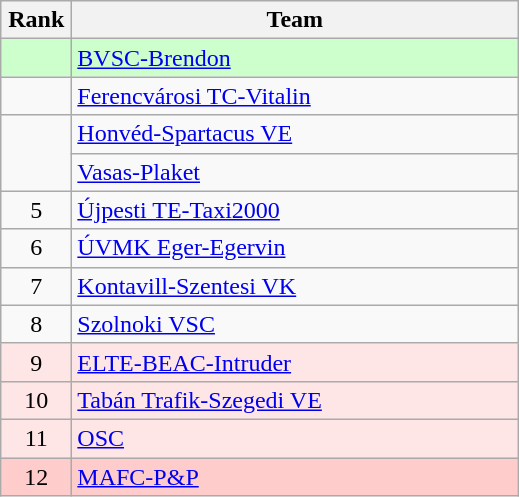<table class="wikitable">
<tr>
<th width=40>Rank</th>
<th width=290>Team</th>
</tr>
<tr bgcolor=#ccffcc>
<td align="center"></td>
<td align="left"> <a href='#'>BVSC-Brendon</a></td>
</tr>
<tr>
<td align="center"></td>
<td align="left"> <a href='#'>Ferencvárosi TC-Vitalin</a></td>
</tr>
<tr>
<td rowspan=2 align="center"></td>
<td align="left"> <a href='#'>Honvéd-Spartacus VE</a></td>
</tr>
<tr>
<td align="left"> <a href='#'>Vasas-Plaket</a></td>
</tr>
<tr>
<td align="center">5</td>
<td align="left"> <a href='#'>Újpesti TE-Taxi2000</a></td>
</tr>
<tr>
<td align="center">6</td>
<td align="left"> <a href='#'>ÚVMK Eger-Egervin</a></td>
</tr>
<tr>
<td align="center">7</td>
<td align="left"> <a href='#'>Kontavill-Szentesi VK</a></td>
</tr>
<tr>
<td align="center">8</td>
<td align="left"> <a href='#'>Szolnoki VSC</a></td>
</tr>
<tr bgcolor=#ffe6e6>
<td align="center">9</td>
<td align="left"> <a href='#'>ELTE-BEAC-Intruder</a></td>
</tr>
<tr bgcolor=#ffe6e6>
<td align="center">10</td>
<td align="left"> <a href='#'>Tabán Trafik-Szegedi VE</a></td>
</tr>
<tr bgcolor=#ffe6e6>
<td align="center">11</td>
<td align="left"> <a href='#'>OSC</a></td>
</tr>
<tr bgcolor=#ffcccc>
<td align="center">12</td>
<td align="left"> <a href='#'>MAFC-P&P</a></td>
</tr>
</table>
